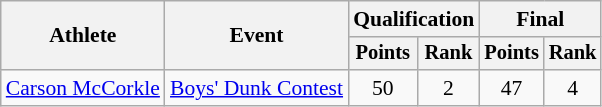<table class="wikitable" style="font-size:90%;">
<tr>
<th rowspan=2>Athlete</th>
<th rowspan=2>Event</th>
<th colspan=2>Qualification</th>
<th colspan=2>Final</th>
</tr>
<tr style="font-size:95%">
<th>Points</th>
<th>Rank</th>
<th>Points</th>
<th>Rank</th>
</tr>
<tr align=center>
<td align=left><a href='#'>Carson McCorkle</a></td>
<td><a href='#'>Boys' Dunk Contest</a></td>
<td>50</td>
<td>2</td>
<td>47</td>
<td>4</td>
</tr>
</table>
